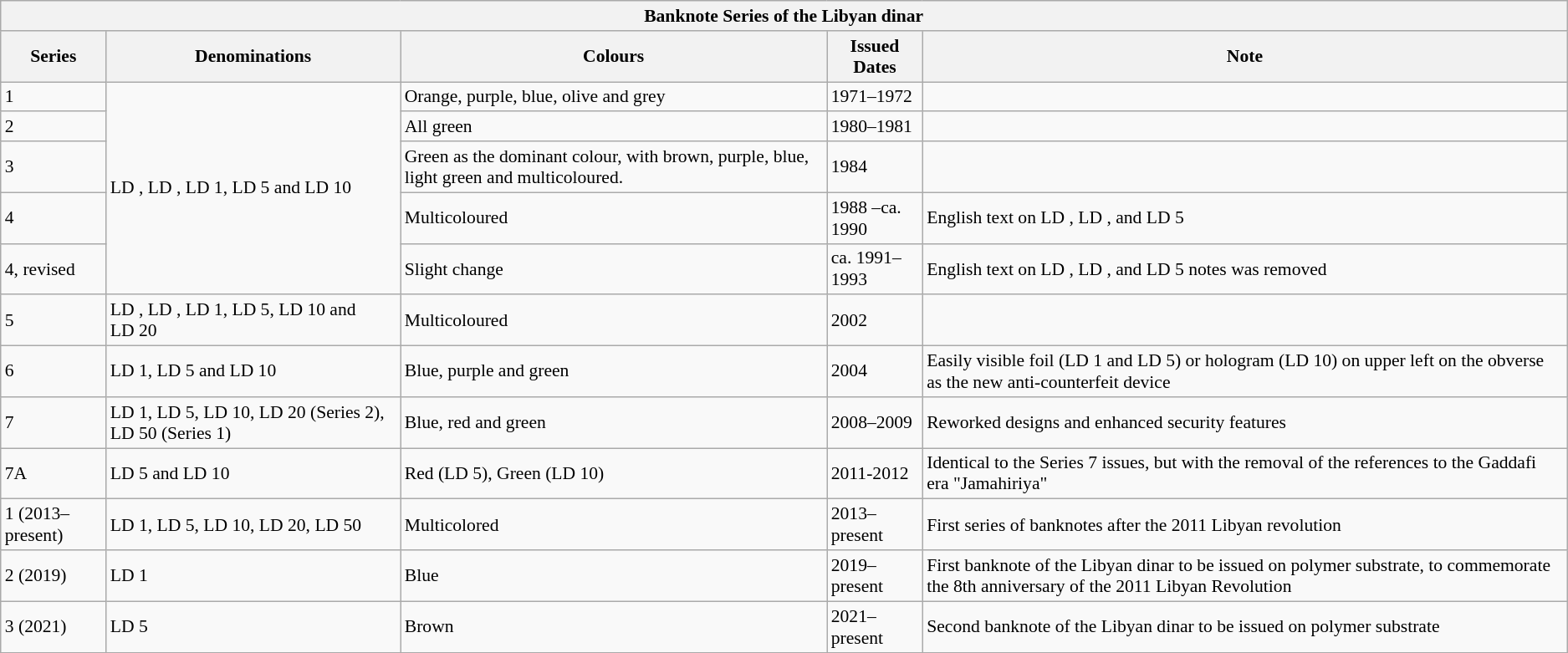<table class="wikitable" style="font-size: 90%">
<tr>
<th colspan="5">Banknote Series of the Libyan dinar</th>
</tr>
<tr>
<th>Series</th>
<th>Denominations</th>
<th>Colours</th>
<th>Issued Dates</th>
<th>Note</th>
</tr>
<tr>
<td>1</td>
<td rowspan="5">LD , LD , LD 1, LD 5 and LD 10</td>
<td>Orange, purple, blue, olive and grey</td>
<td>1971–1972</td>
<td></td>
</tr>
<tr>
<td>2</td>
<td>All green</td>
<td>1980–1981</td>
<td></td>
</tr>
<tr>
<td>3</td>
<td>Green as the dominant colour, with brown, purple, blue, light green and multicoloured.</td>
<td>1984</td>
<td></td>
</tr>
<tr>
<td>4</td>
<td>Multicoloured</td>
<td>1988 –ca. 1990</td>
<td>English text on LD , LD , and LD 5</td>
</tr>
<tr>
<td>4, revised</td>
<td>Slight change</td>
<td>ca. 1991–1993</td>
<td>English text on LD , LD , and LD 5 notes was removed</td>
</tr>
<tr>
<td>5</td>
<td>LD , LD , LD 1, LD 5, LD 10 and LD 20</td>
<td>Multicoloured</td>
<td>2002</td>
<td></td>
</tr>
<tr>
<td>6</td>
<td>LD 1, LD 5 and LD 10</td>
<td>Blue, purple and green</td>
<td>2004</td>
<td>Easily visible foil (LD 1 and LD 5) or hologram (LD 10) on upper left on the obverse as the new anti-counterfeit device</td>
</tr>
<tr>
<td>7</td>
<td>LD 1, LD 5, LD 10, LD 20 (Series 2), LD 50 (Series 1)</td>
<td>Blue, red and green</td>
<td>2008–2009</td>
<td>Reworked designs and enhanced security features</td>
</tr>
<tr>
<td>7A</td>
<td>LD 5 and LD 10</td>
<td>Red (LD 5), Green (LD 10)</td>
<td>2011-2012</td>
<td>Identical to the Series 7 issues, but with the removal of the references to the Gaddafi era "Jamahiriya"</td>
</tr>
<tr>
<td>1 (2013–present)</td>
<td>LD 1, LD 5, LD 10, LD 20, LD 50</td>
<td>Multicolored</td>
<td>2013–present</td>
<td>First series of banknotes after the 2011 Libyan revolution</td>
</tr>
<tr>
<td>2 (2019)</td>
<td>LD 1</td>
<td>Blue</td>
<td>2019–present</td>
<td>First banknote of the Libyan dinar to be issued on polymer substrate, to commemorate the 8th anniversary of the 2011 Libyan Revolution</td>
</tr>
<tr>
<td>3 (2021)</td>
<td>LD 5</td>
<td>Brown</td>
<td>2021–present</td>
<td>Second banknote of the Libyan dinar to be issued on polymer substrate</td>
</tr>
<tr>
</tr>
</table>
